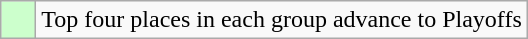<table class="wikitable">
<tr>
<td style="background: #ccffcc;">    </td>
<td>Top four places in each group advance to Playoffs</td>
</tr>
</table>
